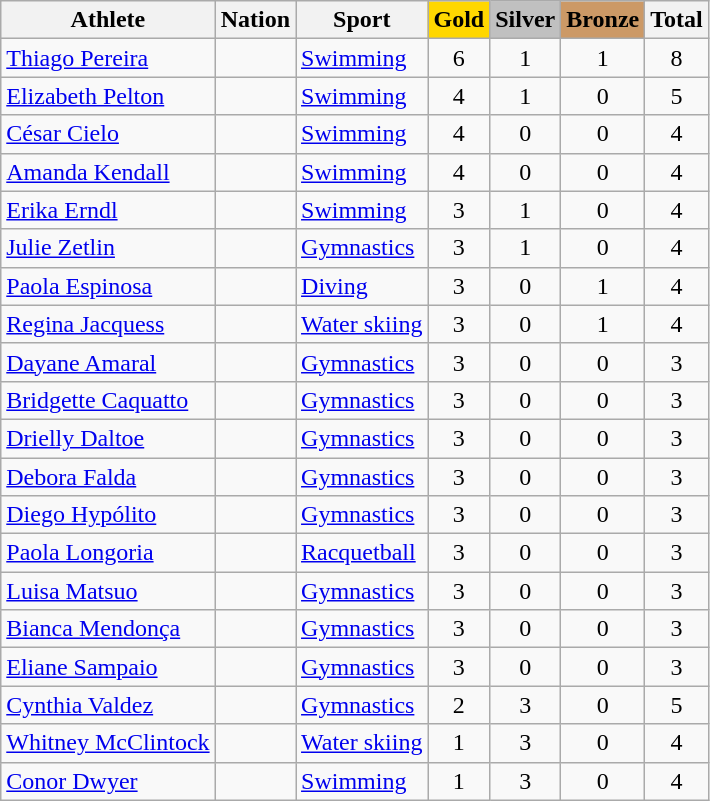<table class="wikitable sortable" style="text-align:center">
<tr>
<th>Athlete</th>
<th>Nation</th>
<th>Sport</th>
<th style="background:gold;"><strong>Gold</strong></th>
<th style="background:silver;"><strong>Silver</strong></th>
<th style="background:#c96;"><strong>Bronze</strong></th>
<th>Total</th>
</tr>
<tr>
<td align=left><a href='#'>Thiago Pereira</a></td>
<td align=left></td>
<td align=left><a href='#'>Swimming</a></td>
<td>6</td>
<td>1</td>
<td>1</td>
<td>8</td>
</tr>
<tr>
<td align=left><a href='#'>Elizabeth Pelton</a></td>
<td align=left></td>
<td align=left><a href='#'>Swimming</a></td>
<td>4</td>
<td>1</td>
<td>0</td>
<td>5</td>
</tr>
<tr>
<td align=left><a href='#'>César Cielo</a></td>
<td align=left></td>
<td align=left><a href='#'>Swimming</a></td>
<td>4</td>
<td>0</td>
<td>0</td>
<td>4</td>
</tr>
<tr>
<td align=left><a href='#'>Amanda Kendall</a></td>
<td align=left></td>
<td align=left><a href='#'>Swimming</a></td>
<td>4</td>
<td>0</td>
<td>0</td>
<td>4</td>
</tr>
<tr>
<td align=left><a href='#'>Erika Erndl</a></td>
<td align=left></td>
<td align=left><a href='#'>Swimming</a></td>
<td>3</td>
<td>1</td>
<td>0</td>
<td>4</td>
</tr>
<tr>
<td align=left><a href='#'>Julie Zetlin</a></td>
<td align=left></td>
<td align=left><a href='#'>Gymnastics</a></td>
<td>3</td>
<td>1</td>
<td>0</td>
<td>4</td>
</tr>
<tr>
<td align=left><a href='#'>Paola Espinosa</a></td>
<td align=left></td>
<td align=left><a href='#'>Diving</a></td>
<td>3</td>
<td>0</td>
<td>1</td>
<td>4</td>
</tr>
<tr>
<td align=left><a href='#'>Regina Jacquess</a></td>
<td align=left></td>
<td align=left><a href='#'>Water skiing</a></td>
<td>3</td>
<td>0</td>
<td>1</td>
<td>4</td>
</tr>
<tr>
<td align=left><a href='#'>Dayane Amaral</a></td>
<td align=left></td>
<td align=left><a href='#'>Gymnastics</a></td>
<td>3</td>
<td>0</td>
<td>0</td>
<td>3</td>
</tr>
<tr>
<td align=left><a href='#'>Bridgette Caquatto</a></td>
<td align=left></td>
<td align=left><a href='#'>Gymnastics</a></td>
<td>3</td>
<td>0</td>
<td>0</td>
<td>3</td>
</tr>
<tr>
<td align=left><a href='#'>Drielly Daltoe</a></td>
<td align=left></td>
<td align=left><a href='#'>Gymnastics</a></td>
<td>3</td>
<td>0</td>
<td>0</td>
<td>3</td>
</tr>
<tr>
<td align=left><a href='#'>Debora Falda</a></td>
<td align=left></td>
<td align=left><a href='#'>Gymnastics</a></td>
<td>3</td>
<td>0</td>
<td>0</td>
<td>3</td>
</tr>
<tr>
<td align=left><a href='#'>Diego Hypólito</a></td>
<td align=left></td>
<td align=left><a href='#'>Gymnastics</a></td>
<td>3</td>
<td>0</td>
<td>0</td>
<td>3</td>
</tr>
<tr>
<td align=left><a href='#'>Paola Longoria</a></td>
<td align=left></td>
<td align=left><a href='#'>Racquetball</a></td>
<td>3</td>
<td>0</td>
<td>0</td>
<td>3</td>
</tr>
<tr>
<td align=left><a href='#'>Luisa Matsuo</a></td>
<td align=left></td>
<td align=left><a href='#'>Gymnastics</a></td>
<td>3</td>
<td>0</td>
<td>0</td>
<td>3</td>
</tr>
<tr>
<td align=left><a href='#'>Bianca Mendonça</a></td>
<td align=left></td>
<td align=left><a href='#'>Gymnastics</a></td>
<td>3</td>
<td>0</td>
<td>0</td>
<td>3</td>
</tr>
<tr>
<td align=left><a href='#'>Eliane Sampaio</a></td>
<td align=left></td>
<td align=left><a href='#'>Gymnastics</a></td>
<td>3</td>
<td>0</td>
<td>0</td>
<td>3</td>
</tr>
<tr>
<td align=left><a href='#'>Cynthia Valdez</a></td>
<td align=left></td>
<td align=left><a href='#'>Gymnastics</a></td>
<td>2</td>
<td>3</td>
<td>0</td>
<td>5</td>
</tr>
<tr>
<td align=left><a href='#'>Whitney McClintock</a></td>
<td align=left></td>
<td align=left><a href='#'>Water skiing</a></td>
<td>1</td>
<td>3</td>
<td>0</td>
<td>4</td>
</tr>
<tr>
<td align=left><a href='#'>Conor Dwyer</a></td>
<td align=left></td>
<td align=left><a href='#'>Swimming</a></td>
<td>1</td>
<td>3</td>
<td>0</td>
<td>4</td>
</tr>
</table>
